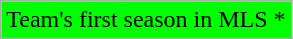<table class="wikitable">
<tr>
<td style="background-color: #0F0;">Team's first season in MLS *</td>
</tr>
</table>
